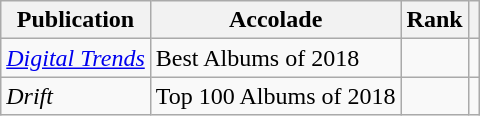<table class="wikitable sortable">
<tr>
<th>Publication</th>
<th>Accolade</th>
<th>Rank</th>
<th class="unsortable"></th>
</tr>
<tr>
<td><em><a href='#'>Digital Trends</a></em></td>
<td>Best Albums of 2018</td>
<td></td>
<td></td>
</tr>
<tr>
<td><em>Drift</em></td>
<td>Top 100 Albums of 2018</td>
<td></td>
<td></td>
</tr>
</table>
